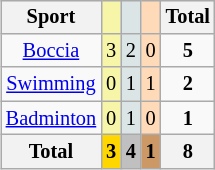<table class=wikitable style=font-size:85%;float:right;text-align:center>
<tr>
<th>Sport</th>
<td style="background:#F7F6A8"></td>
<td style="background:#DCE5E5"></td>
<td style="background:#FFDAB9"></td>
<th>Total</th>
</tr>
<tr style="text-align:center">
<td><a href='#'>Boccia</a></td>
<td style="background:#F7F6A8;">3</td>
<td style="background:#DCE5E5;">2</td>
<td style="background:#FFDAB9;">0</td>
<td><strong>5</strong></td>
</tr>
<tr style="text-align:center">
<td><a href='#'>Swimming</a></td>
<td style="background:#F7F6A8;">0</td>
<td style="background:#DCE5E5;">1</td>
<td style="background:#FFDAB9;">1</td>
<td><strong>2</strong></td>
</tr>
<tr style="text-align:center">
<td><a href='#'>Badminton</a></td>
<td style="background:#F7F6A8;">0</td>
<td style="background:#DCE5E5;">1</td>
<td style="background:#FFDAB9;">0</td>
<td><strong>1</strong></td>
</tr>
<tr style="text-align:center">
<th>Total</th>
<th style=background:gold>3</th>
<th style=background:silver>4</th>
<th style=background:#c96>1</th>
<th>8</th>
</tr>
</table>
